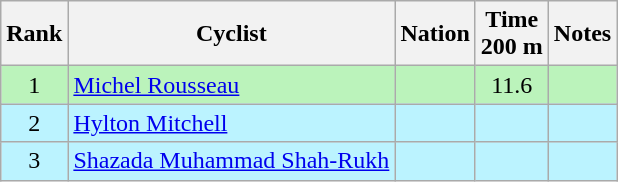<table class="wikitable sortable" style="text-align:center">
<tr>
<th>Rank</th>
<th>Cyclist</th>
<th>Nation</th>
<th>Time<br>200 m</th>
<th>Notes</th>
</tr>
<tr bgcolor=bbf3bb>
<td>1</td>
<td align=left><a href='#'>Michel Rousseau</a></td>
<td align=left></td>
<td>11.6</td>
<td></td>
</tr>
<tr bgcolor=bbf3ff>
<td>2</td>
<td align=left><a href='#'>Hylton Mitchell</a></td>
<td align=left></td>
<td></td>
<td></td>
</tr>
<tr bgcolor=bbf3ff>
<td>3</td>
<td align=left><a href='#'>Shazada Muhammad Shah-Rukh</a></td>
<td align=left></td>
<td></td>
<td></td>
</tr>
</table>
